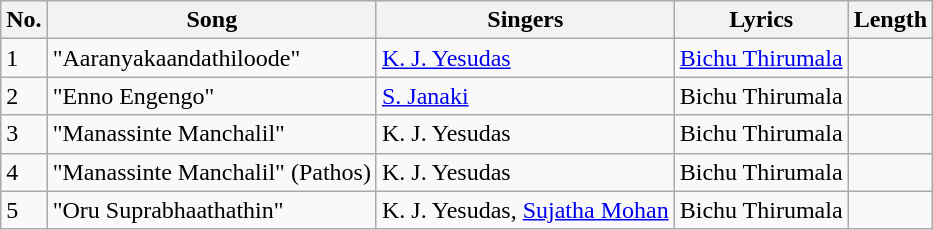<table class="wikitable">
<tr>
<th>No.</th>
<th>Song</th>
<th>Singers</th>
<th>Lyrics</th>
<th>Length</th>
</tr>
<tr>
<td>1</td>
<td>"Aaranyakaandathiloode"</td>
<td><a href='#'>K. J. Yesudas</a></td>
<td><a href='#'>Bichu Thirumala</a></td>
<td></td>
</tr>
<tr>
<td>2</td>
<td>"Enno Engengo"</td>
<td><a href='#'>S. Janaki</a></td>
<td>Bichu Thirumala</td>
<td></td>
</tr>
<tr>
<td>3</td>
<td>"Manassinte Manchalil"</td>
<td>K. J. Yesudas</td>
<td>Bichu Thirumala</td>
<td></td>
</tr>
<tr>
<td>4</td>
<td>"Manassinte Manchalil" (Pathos)</td>
<td>K. J. Yesudas</td>
<td>Bichu Thirumala</td>
<td></td>
</tr>
<tr>
<td>5</td>
<td>"Oru Suprabhaathathin"</td>
<td>K. J. Yesudas, <a href='#'>Sujatha Mohan</a></td>
<td>Bichu Thirumala</td>
<td></td>
</tr>
</table>
